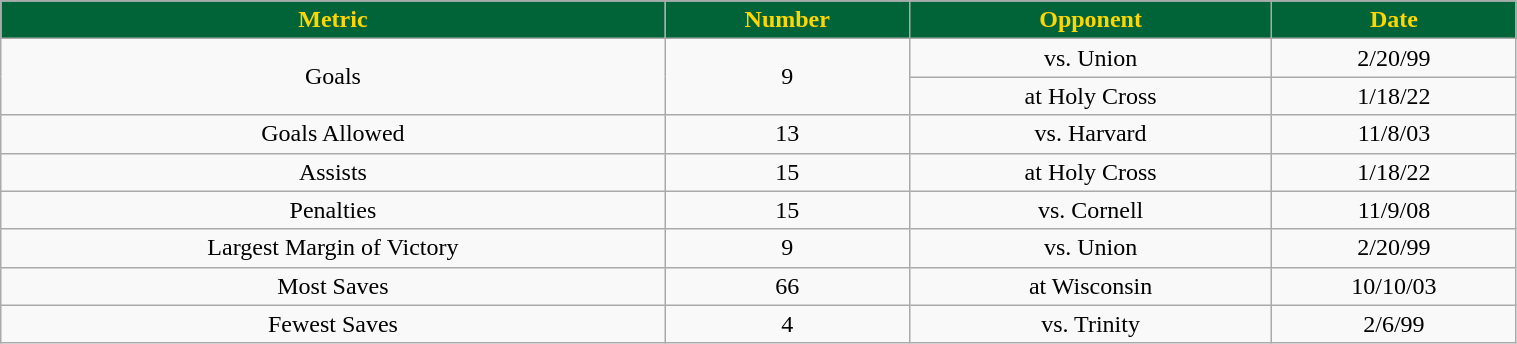<table class="wikitable" style="width:80%;">
<tr style="text-align:center; background:#006438; color:gold;">
<td><strong>Metric</strong></td>
<td><strong>Number</strong></td>
<td><strong>Opponent</strong></td>
<td><strong>Date</strong></td>
</tr>
<tr style="text-align:center;" bgcolor="">
<td rowspan="2">Goals</td>
<td rowspan="2">9</td>
<td>vs. Union</td>
<td>2/20/99</td>
</tr>
<tr style="text-align:center;" bgcolor="">
<td>at Holy Cross</td>
<td>1/18/22</td>
</tr>
<tr style="text-align:center;" bgcolor="">
<td>Goals Allowed</td>
<td>13</td>
<td>vs. Harvard</td>
<td>11/8/03</td>
</tr>
<tr style="text-align:center;" bgcolor="">
<td>Assists</td>
<td>15</td>
<td>at Holy Cross</td>
<td>1/18/22</td>
</tr>
<tr style="text-align:center;" bgcolor="">
<td>Penalties</td>
<td>15</td>
<td>vs. Cornell</td>
<td>11/9/08</td>
</tr>
<tr style="text-align:center;" bgcolor="">
<td>Largest Margin of Victory</td>
<td>9</td>
<td>vs. Union</td>
<td>2/20/99</td>
</tr>
<tr style="text-align:center;" bgcolor="">
<td>Most Saves</td>
<td>66</td>
<td>at Wisconsin</td>
<td>10/10/03</td>
</tr>
<tr style="text-align:center;" bgcolor="">
<td>Fewest Saves</td>
<td>4</td>
<td>vs. Trinity</td>
<td>2/6/99</td>
</tr>
</table>
